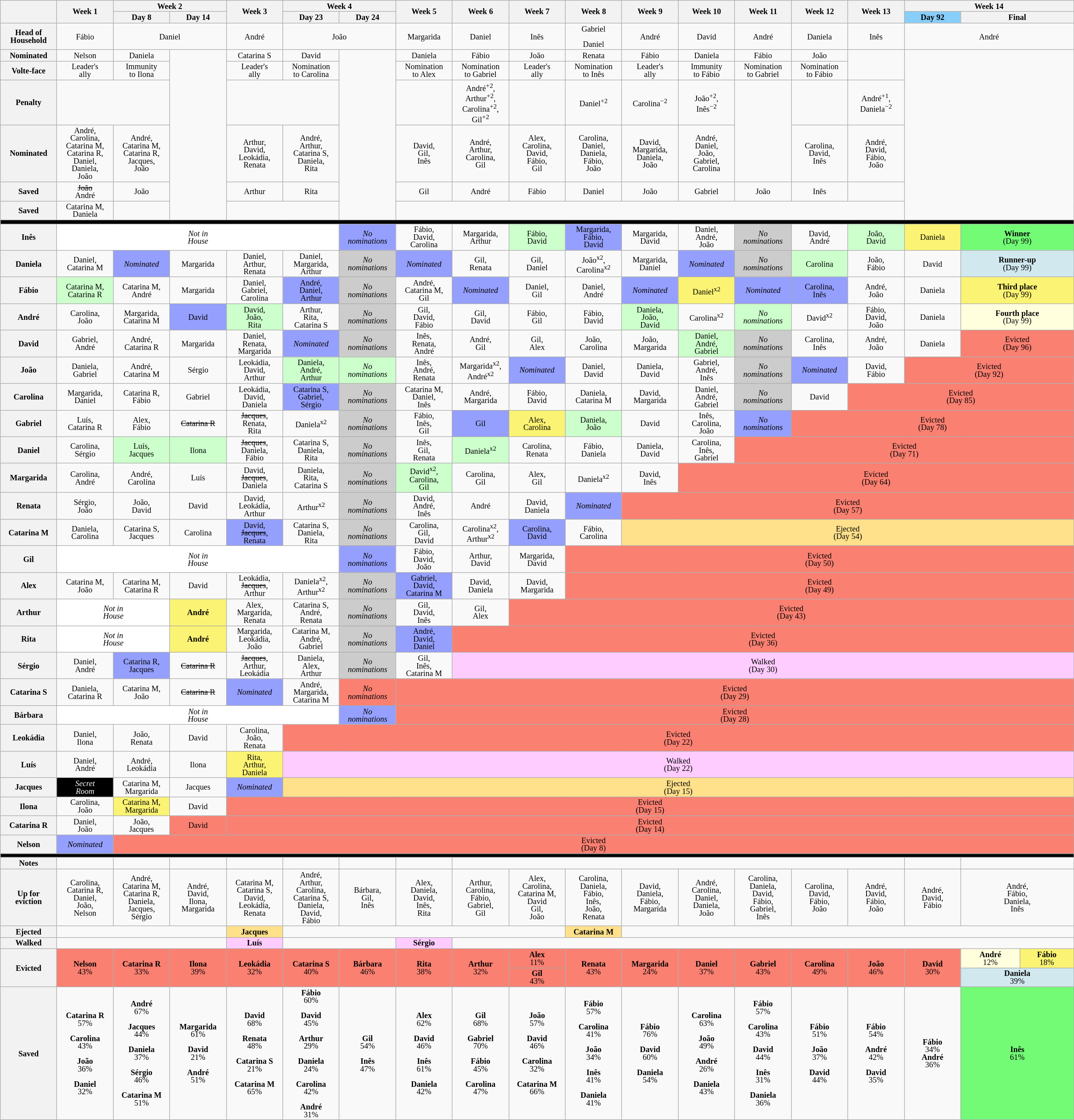<table class="wikitable nowrap" style="width:145%; text-align:center; font-size:85%; line-height:13px">
<tr>
<th rowspan="2" style="width:05%"></th>
<th rowspan="2" style="width:05%">Week 1</th>
<th colspan="2" style="width:00%">Week 2</th>
<th rowspan="2" style="width:05%">Week 3</th>
<th colspan="2" style="width:00%">Week 4</th>
<th rowspan="2" style="width:05%">Week 5</th>
<th rowspan="2" style="width:05%">Week 6</th>
<th rowspan="2" style="width:05%">Week 7</th>
<th rowspan="2" style="width:05%">Week 8</th>
<th rowspan="2" style="width:05%">Week 9</th>
<th rowspan="2" style="width:05%">Week 10</th>
<th rowspan="2" style="width:05%">Week 11</th>
<th rowspan="2" style="width:05%">Week 12</th>
<th rowspan="2" style="width:05%">Week 13</th>
<th colspan="3" style="width:15%">Week 14</th>
</tr>
<tr>
<th style="width:05%">Day 8</th>
<th style="width:05%">Day 14</th>
<th style="width:05%">Day 23</th>
<th style="width:05%">Day 24</th>
<th style="width:05%; background:#87CEFA">Day 92</th>
<th style="width:10%" colspan="2">Final</th>
</tr>
<tr>
<th>Head of<br>Household</th>
<td>Fábio</td>
<td colspan="2">Daniel</td>
<td>André</td>
<td colspan="2">João</td>
<td>Margarida</td>
<td>Daniel</td>
<td>Inês</td>
<td>Gabriel<br><br>Daniel </td>
<td>André</td>
<td>David</td>
<td>André</td>
<td>Daniela</td>
<td>Inês</td>
<td colspan="3">André<br></td>
</tr>
<tr>
<th>Nominated<br></th>
<td>Nelson</td>
<td>Daniela</td>
<td rowspan="6"></td>
<td>Catarina S</td>
<td>David</td>
<td rowspan="6"></td>
<td>Daniela</td>
<td>Fábio</td>
<td>João</td>
<td>Renata</td>
<td>Fábio</td>
<td>Daniela</td>
<td>Fábio</td>
<td>João</td>
<td rowspan="2"></td>
<td colspan="3" rowspan="6"></td>
</tr>
<tr>
<th>Volte-face<br></th>
<td>Leader's<br>ally</td>
<td>Immunity<br>to Ilona</td>
<td>Leader's<br>ally</td>
<td>Nomination<br>to Carolina</td>
<td>Nomination<br>to Alex</td>
<td>Nomination<br>to Gabriel</td>
<td>Leader's<br>ally</td>
<td>Nomination<br>to Inês</td>
<td>Leader's<br>ally</td>
<td>Immunity<br>to Fábio</td>
<td>Nomination<br>to Gabriel</td>
<td>Nomination<br>to Fábio</td>
</tr>
<tr>
<th>Penalty</th>
<td colspan="2"></td>
<td colspan="2"></td>
<td></td>
<td>André<sup>+2</sup>,<br>Arthur<sup>+2</sup>,<br>Carolina<sup>+2</sup>,<br>Gil<sup>+2</sup></td>
<td></td>
<td>Daniel<sup>+2</sup></td>
<td>Carolina<sup>−2</sup></td>
<td>João<sup>+2</sup>,<br>Inês<sup>−2</sup></td>
<td rowspan="2"></td>
<td></td>
<td>André<sup>+1</sup>,<br>Daniela<sup>−2</sup></td>
</tr>
<tr>
<th>Nominated<br></th>
<td>André,<br>Carolina,<br>Catarina M,<br>Catarina R,<br>Daniel,<br>Daniela,<br>João</td>
<td>André,<br>Catarina M,<br>Catarina R,<br>Jacques,<br>João</td>
<td>Arthur,<br>David,<br>Leokádia,<br>Renata</td>
<td>André,<br>Arthur,<br>Catarina S,<br>Daniela,<br>Rita</td>
<td>David,<br>Gil,<br>Inês</td>
<td>André,<br>Arthur,<br>Carolina,<br>Gil</td>
<td>Alex,<br>Carolina,<br>David,<br>Fábio,<br>Gil</td>
<td>Carolina,<br>Daniel,<br>Daniela,<br>Fábio,<br>João</td>
<td>David,<br>Margarida,<br>Daniela,<br>João</td>
<td>André,<br>Daniel,<br>João,<br>Gabriel,<br>Carolina</td>
<td>Carolina,<br>David,<br>Inês</td>
<td>André,<br>David,<br>Fábio,<br>João</td>
</tr>
<tr>
<th>Saved<br></th>
<td><s>João</s><br>André</td>
<td>João</td>
<td>Arthur</td>
<td>Rita</td>
<td>Gil</td>
<td>André</td>
<td>Fábio</td>
<td>Daniel</td>
<td>João</td>
<td>Gabriel</td>
<td>João</td>
<td>Inês</td>
<td></td>
</tr>
<tr>
<th>Saved<br></th>
<td>Catarina M,<br>Daniela</td>
<td></td>
<td colspan="2"></td>
<td colspan="10"></td>
</tr>
<tr>
<th colspan="24" style="background: black"></th>
</tr>
<tr>
<th>Inês</th>
<td colspan="5" style="background: white"><em>Not in<br>House</em></td>
<td style="background:#959FFD"><em>No<br>nominations</em></td>
<td>Fábio,<br>David,<br>Carolina</td>
<td>Margarida,<br>Arthur</td>
<td style="background:#cfc">Fábio,<br>David</td>
<td style="background:#959FFD">Margarida,<br>Fábio,<br>David</td>
<td>Margarida,<br>David</td>
<td>Daniel,<br>André,<br>João</td>
<td style="background:#ccc"><em>No<br>nominations</em></td>
<td>David,<br>André</td>
<td style="background:#cfc">João,<br>David</td>
<td style="background:#FBF373">Daniela</td>
<td colspan="2" style="background:#73FB76"><strong>Winner</strong><br>(Day 99)</td>
</tr>
<tr>
<th>Daniela</th>
<td>Daniel,<br>Catarina M</td>
<td style="background:#959FFD"><em>Nominated</em></td>
<td>Margarida</td>
<td>Daniel,<br>Arthur,<br>Renata</td>
<td>Daniel,<br>Margarida,<br>Arthur</td>
<td style="background:#ccc"><em>No<br>nominations</em></td>
<td style="background:#959FFD"><em>Nominated</em></td>
<td>Gil,<br>Renata</td>
<td>Gil,<br>Daniel</td>
<td>João<sup>x2</sup>,<br>Carolina<sup>x2</sup></td>
<td>Margarida,<br>Daniel</td>
<td style="background:#959FFD"><em>Nominated</em></td>
<td style="background:#ccc"><em>No<br>nominations</em></td>
<td style="background:#cfc">Carolina</td>
<td>João,<br>Fábio</td>
<td>David</td>
<td colspan="2" style="background:#D1E8EF"><strong>Runner-up</strong><br>(Day 99)</td>
</tr>
<tr>
<th>Fábio</th>
<td style="background:#cfc">Catarina M,<br>Catarina R</td>
<td>Catarina M,<br>André</td>
<td>Margarida</td>
<td>Daniel,<br>Gabriel,<br>Carolina</td>
<td style="background:#959FFD">André,<br>Daniel,<br>Arthur</td>
<td style="background:#ccc"><em>No<br>nominations</em></td>
<td>André,<br>Catarina M,<br>Gil</td>
<td style="background:#959FFD"><em>Nominated</em></td>
<td>Daniel,<br>Gil</td>
<td>Daniel,<br>André</td>
<td style="background:#959FFD"><em>Nominated</em></td>
<td style="background:#FBF373">Daniel<sup>x2</sup></td>
<td style="background:#959FFD"><em>Nominated</em></td>
<td style="background:#959FFD">Carolina,<br>Inês</td>
<td>André,<br>João</td>
<td>Daniela</td>
<td colspan="2" style="background:#FBF373"><strong>Third place</strong><br>(Day 99)</td>
</tr>
<tr>
<th>André</th>
<td>Carolina,<br>João</td>
<td>Margarida,<br>Catarina M</td>
<td style="background:#959FFD">David</td>
<td style="background:#cfc">David,<br>João,<br>Rita</td>
<td>Arthur,<br>Rita,<br>Catarina S</td>
<td style="background:#ccc"><em>No<br>nominations</em></td>
<td>Gil,<br>David,<br>Fábio</td>
<td>Gil,<br>David</td>
<td>Fábio,<br>Gil</td>
<td>Fábio,<br>David</td>
<td style="background:#cfc">Daniela,<br>João,<br>David</td>
<td>Carolina<sup>x2</sup></td>
<td style="background:#cfc"><em>No<br>nominations</em></td>
<td>David<sup>x2</sup></td>
<td>Fábio,<br>David,<br>João</td>
<td>Daniela</td>
<td colspan="2" style="background:#ffffdd"><strong>Fourth place</strong><br>(Day 99)</td>
</tr>
<tr>
<th>David</th>
<td>Gabriel,<br>André</td>
<td>André,<br>Catarina R</td>
<td>Margarida</td>
<td>Daniel,<br>Renata,<br>Margarida</td>
<td style="background:#959FFD"><em>Nominated</em></td>
<td style="background:#ccc"><em>No<br>nominations</em></td>
<td>Inês,<br>Renata,<br>André</td>
<td>André,<br>Gil</td>
<td>Gil,<br>Alex</td>
<td>João,<br>Carolina</td>
<td>João,<br>Margarida</td>
<td style="background:#cfc">Daniel,<br>André,<br>Gabriel</td>
<td style="background:#ccc"><em>No<br>nominations</em></td>
<td>Carolina,<br>Inês</td>
<td>André,<br>João</td>
<td>Daniela</td>
<td style="background: salmon" colspan="9">Evicted<br>(Day 96)</td>
</tr>
<tr>
<th>João</th>
<td>Daniela,<br>Gabriel</td>
<td>André,<br>Catarina M</td>
<td>Sérgio</td>
<td>Leokádia,<br>David,<br>Arthur</td>
<td style="background:#cfc">Daniela,<br>André,<br>Arthur</td>
<td style="background:#cfc"><em>No<br>nominations</em></td>
<td>Inês,<br>André,<br>Renata</td>
<td>Margarida<sup>x2</sup>,<br>André<sup>x2</sup></td>
<td style="background:#959FFD"><em>Nominated</em></td>
<td>Daniel,<br>David</td>
<td>Daniela,<br>David</td>
<td>Gabriel,<br>André,<br>Inês</td>
<td style="background:#ccc"><em>No<br>nominations</em></td>
<td style="background:#959FFD"><em>Nominated</em></td>
<td>David,<br>Fábio</td>
<td style="background: salmon" colspan="10">Evicted<br>(Day 92)</td>
</tr>
<tr>
<th>Carolina</th>
<td>Margarida,<br>Daniel</td>
<td>Catarina R,<br>Fábio</td>
<td>Gabriel</td>
<td>Leokádia,<br>David,<br>Daniela</td>
<td style="background:#959FFD">Catarina S,<br>Gabriel,<br>Sérgio</td>
<td style="background:#ccc"><em>No<br>nominations</em></td>
<td>Catarina M,<br>Daniel,<br>Inês</td>
<td>André,<br>Margarida</td>
<td>Fábio,<br>David</td>
<td>Daniela,<br>Catarina M</td>
<td>David,<br>Margarida</td>
<td>Daniel,<br>André,<br>Gabriel</td>
<td style="background:#ccc"><em>No<br>nominations</em></td>
<td>David</td>
<td style="background: salmon" colspan="10">Evicted<br>(Day 85)</td>
</tr>
<tr>
<th>Gabriel</th>
<td>Luís,<br>Catarina R</td>
<td>Alex,<br>Fábio</td>
<td><s>Catarina R</s></td>
<td><s>Jacques</s>,<br>Renata,<br>Rita</td>
<td>Daniela<sup>x2</sup></td>
<td style="background:#ccc"><em>No<br>nominations</em></td>
<td>Fábio,<br>Inês,<br>Gil</td>
<td style="background:#959FFD">Gil</td>
<td style="background:#FBF373">Alex,<br>Carolina</td>
<td style="background:#cfc">Daniela,<br>João</td>
<td>David</td>
<td>Inês,<br>Carolina,<br>João</td>
<td style="background:#959FFD"><em>No<br>nominations</em></td>
<td style="background: salmon" colspan="11">Evicted<br>(Day 78)</td>
</tr>
<tr>
<th>Daniel</th>
<td>Carolina,<br>Sérgio</td>
<td style="background:#cfc">Luís,<br>Jacques</td>
<td style="background:#cfc">Ilona</td>
<td><s>Jacques</s>,<br>Daniela,<br>Fábio</td>
<td>Catarina S,<br>Daniela,<br>Rita</td>
<td style="background:#ccc"><em>No<br>nominations</em></td>
<td>Inês,<br>Gil,<br>Renata</td>
<td style="background:#cfc">Daniela<sup>x2</sup></td>
<td>Carolina,<br>Renata</td>
<td>Fábio,<br>Daniela</td>
<td>Daniela,<br>David</td>
<td>Carolina,<br>Inês,<br>Gabriel</td>
<td style="background: salmon" colspan="12">Evicted<br>(Day 71)</td>
</tr>
<tr>
<th>Margarida</th>
<td>Carolina,<br>André</td>
<td>André,<br>Carolina</td>
<td>Luís</td>
<td>David,<br><s>Jacques</s>,<br>Daniela</td>
<td>Daniela,<br>Rita,<br>Catarina S</td>
<td style="background:#ccc"><em>No<br>nominations</em></td>
<td style="background:#cfc">David<sup>x2</sup>,<br>Carolina,<br>Gil</td>
<td>Carolina,<br>Gil</td>
<td>Alex,<br>Gil</td>
<td>Daniela<sup>x2</sup></td>
<td>David,<br>Inês</td>
<td style="background: salmon" colspan="13">Evicted<br>(Day 64)</td>
</tr>
<tr>
<th>Renata</th>
<td>Sérgio,<br>João</td>
<td>João,<br>David</td>
<td>David</td>
<td>David,<br>Leokádia,<br>Arthur</td>
<td>Arthur<sup>x2</sup></td>
<td style="background:#ccc"><em>No<br>nominations</em></td>
<td>David,<br>André,<br>Inês</td>
<td>André</td>
<td>David,<br>Daniela</td>
<td style="background:#959FFD"><em>Nominated</em></td>
<td style="background: salmon" colspan="14">Evicted<br>(Day 57)</td>
</tr>
<tr>
<th>Catarina M</th>
<td>Daniela,<br>Carolina</td>
<td>Catarina S,<br>Jacques</td>
<td>Carolina</td>
<td style="background:#959FFD">David,<br><s>Jacques</s>,<br>Renata</td>
<td>Catarina S,<br>Daniela,<br>Rita</td>
<td style="background:#ccc"><em>No<br>nominations</em></td>
<td>Carolina,<br>Gil,<br>David</td>
<td>Carolina<sup>x2</sup>,<br>Arthur<sup>x2</sup></td>
<td style="background:#959FFD">Carolina,<br>David</td>
<td>Fábio,<br>Carolina</td>
<td style="background:#ffe08b" colspan="14">Ejected<br>(Day 54)</td>
</tr>
<tr>
<th>Gil</th>
<td colspan="5" style="background: white"><em>Not in<br>House</em></td>
<td style="background:#959FFD"><em>No<br>nominations</em></td>
<td>Fábio,<br>David,<br>João</td>
<td>Arthur,<br>David</td>
<td>Margarida,<br>David</td>
<td style="background: salmon" colspan="15">Evicted<br>(Day 50)</td>
</tr>
<tr>
<th>Alex</th>
<td>Catarina M,<br>João</td>
<td>Catarina M,<br>Catarina R</td>
<td>David</td>
<td>Leokádia,<br><s>Jacques</s>,<br>Arthur</td>
<td>Daniela<sup>x2</sup>,<br>Arthur<sup>x2</sup></td>
<td style="background:#ccc"><em>No<br>nominations</em></td>
<td style="background:#959FFD">Gabriel,<br>David,<br>Catarina M</td>
<td>David,<br>Daniela</td>
<td>David,<br>Margarida</td>
<td style="background: salmon" colspan="15">Evicted<br>(Day 49)</td>
</tr>
<tr>
<th>Arthur</th>
<td colspan="2" style="background: white"><em>Not in<br>House</em></td>
<td style="background:#FBF373"><strong>André</strong></td>
<td>Alex,<br>Margarida,<br>Renata</td>
<td>Catarina S,<br>André,<br>Renata</td>
<td style="background:#ccc"><em>No<br>nominations</em></td>
<td>Gil,<br>David,<br>Inês</td>
<td>Gil,<br>Alex</td>
<td style="background: salmon" colspan="16">Evicted<br>(Day 43)</td>
</tr>
<tr>
<th>Rita</th>
<td colspan="2" style="background: white"><em>Not in<br>House</em></td>
<td style="background:#FBF373"><strong>André</strong></td>
<td>Margarida,<br>Leokádia,<br>João</td>
<td>Catarina M,<br>André,<br>Gabriel</td>
<td style="background:#ccc"><em>No<br>nominations</em></td>
<td style="background:#959FFD">André,<br>David,<br>Daniel</td>
<td style="background: salmon" colspan="17">Evicted<br>(Day 36)</td>
</tr>
<tr>
<th>Sérgio</th>
<td>Daniel,<br>André</td>
<td style="background:#959FFD">Catarina R,<br>Jacques</td>
<td><s>Catarina R</s></td>
<td><s>Jacques</s>,<br>Arthur,<br>Leokádia</td>
<td>Daniela,<br>Alex,<br>Arthur</td>
<td style="background:#ccc"><em>No<br>nominations</em></td>
<td>Gil,<br>Inês,<br>Catarina M</td>
<td style="background:#ffccff" colspan="18">Walked<br>(Day 30)</td>
</tr>
<tr>
<th>Catarina S</th>
<td>Daniela,<br>Catarina R</td>
<td>Catarina M,<br>João</td>
<td><s>Catarina R</s></td>
<td style="background:#959FFD"><em>Nominated</em></td>
<td>André,<br>Margarida,<br>Catarina M</td>
<td style="background: salmon"><em>No<br>nominations</em></td>
<td style="background: salmon" colspan="18">Evicted<br>(Day 29)</td>
</tr>
<tr>
<th>Bárbara</th>
<td colspan="5" style="background: white"><em>Not in<br>House</em></td>
<td style="background:#959FFD"><em>No<br>nominations</em></td>
<td style="background: salmon" colspan="18">Evicted<br>(Day 28)</td>
</tr>
<tr>
<th>Leokádia</th>
<td>Daniel,<br>Ilona</td>
<td>João,<br>Renata</td>
<td>David</td>
<td>Carolina,<br>João,<br>Renata</td>
<td style="background: salmon" colspan="18">Evicted<br>(Day 22)</td>
</tr>
<tr>
<th>Luís</th>
<td>Daniel,<br>André</td>
<td>André,<br>Leokádia</td>
<td>Ilona</td>
<td style="background:#FBF373">Rita,<br>Arthur,<br>Daniela</td>
<td style="background:#ffccff" colspan="18">Walked<br>(Day 22)</td>
</tr>
<tr>
<th>Jacques</th>
<td style="background: black; color: white"><em>Secret<br>Room</em></td>
<td>Catarina M,<br>Margarida</td>
<td>Jacques</td>
<td style="background:#959FFD"><em>Nominated</em></td>
<td style="background:#ffe08b" colspan="18">Ejected<br>(Day 15)</td>
</tr>
<tr>
<th>Ilona</th>
<td>Carolina,<br>João</td>
<td style="background:#FBF373">Catarina M,<br>Margarida</td>
<td>David</td>
<td style="background: salmon" colspan="19">Evicted<br>(Day 15)</td>
</tr>
<tr>
<th>Catarina R</th>
<td>Daniel,<br>João</td>
<td>João,<br>Jacques</td>
<td style="background: salmon">David</td>
<td style="background: salmon" colspan="20">Evicted<br>(Day 14)</td>
</tr>
<tr>
<th>Nelson</th>
<td style="background:#959FFD"><em>Nominated</em></td>
<td style="background: salmon" colspan="20">Evicted<br>(Day 8)</td>
</tr>
<tr>
<th colspan="24" style="background: black"></th>
</tr>
<tr>
<th>Notes</th>
<td></td>
<td></td>
<td></td>
<td> </td>
<td></td>
<td></td>
<td></td>
<td colspan="8"></td>
<td></td>
<td colspan="2"></td>
</tr>
<tr>
<th>Up for<br>eviction</th>
<td>Carolina,<br>Catarina R,<br>Daniel,<br>João,<br>Nelson</td>
<td>André,<br>Catarina M,<br>Catarina R,<br>Daniela,<br>Jacques,<br>Sérgio</td>
<td>André,<br>David,<br>Ilona,<br>Margarida</td>
<td>Catarina M,<br>Catarina S,<br>David,<br>Leokádia,<br>Renata</td>
<td>André,<br>Arthur,<br>Carolina,<br>Catarina S,<br>Daniela,<br>David,<br>Fábio</td>
<td>Bárbara,<br>Gil,<br>Inês</td>
<td>Alex,<br>Daniela,<br>David,<br>Inês,<br>Rita</td>
<td>Arthur,<br>Carolina,<br>Fábio,<br>Gabriel,<br>Gil</td>
<td>Alex,<br>Carolina,<br>Catarina M,<br>David<br>Gil,<br>João</td>
<td>Carolina,<br>Daniela,<br>Fábio,<br>Inês,<br>João,<br>Renata</td>
<td>David,<br>Daniela,<br>Fábio,<br>Margarida</td>
<td>André,<br>Carolina,<br>Daniel,<br>Daniela,<br>João</td>
<td>Carolina,<br>Daniela,<br>David,<br>Fábio,<br>Gabriel,<br>Inês</td>
<td>Carolina,<br>David,<br>Fábio,<br>João</td>
<td>André,<br>David,<br>Fábio,<br>João</td>
<td>André,<br>David,<br>Fábio</td>
<td colspan="2">André,<br>Fábio,<br>Daniela,<br>Inês</td>
</tr>
<tr>
<th>Ejected</th>
<td colspan="3"></td>
<td style="background:#ffe08b"><strong>Jacques</strong></td>
<td colspan="5"></td>
<td style="background:#ffe08b"><strong>Catarina M</strong></td>
<td colspan="8"></td>
</tr>
<tr>
<th>Walked</th>
<td colspan="3"></td>
<td style="background:#ffccff"><strong>Luís</strong></td>
<td colspan="2"></td>
<td style="background:#ffccff"><strong>Sérgio</strong></td>
<td colspan="11"></td>
</tr>
<tr>
<th rowspan="2">Evicted</th>
<td rowspan="2" style="background: salmon"><strong>Nelson</strong><br>43%<br></td>
<td rowspan="2" style="background: salmon"><strong>Catarina R</strong><br>33%<br></td>
<td rowspan="2" style="background: salmon"><strong>Ilona</strong><br>39%<br></td>
<td rowspan="2" style="background: salmon"><strong>Leokádia</strong><br>32%<br></td>
<td rowspan="2" style="background: salmon"><strong>Catarina S</strong><br>40%<br></td>
<td rowspan="2" style="background: salmon"><strong>Bárbara</strong><br>46%<br></td>
<td rowspan="2" style="background: salmon"><strong>Rita</strong><br>38%<br></td>
<td rowspan="2" style="background: salmon"><strong>Arthur</strong><br>32%<br></td>
<td style="background: salmon"><strong>Alex</strong><br>11%<br></td>
<td rowspan="2" style="background: salmon"><strong>Renata</strong><br>43%<br></td>
<td rowspan="2" style="background: salmon"><strong>Margarida</strong><br>24%<br></td>
<td rowspan="2" style="background: salmon"><strong>Daniel</strong><br>37%<br></td>
<td rowspan="2" style="background: salmon"><strong>Gabriel</strong><br>43%<br></td>
<td rowspan="2" style="background: salmon"><strong>Carolina</strong><br>49%<br></td>
<td rowspan="2" style="background: salmon"><strong>João</strong><br>46%<br></td>
<td rowspan="2" style="background: salmon"><strong>David</strong><br>30%<br></td>
<td style="background:#FFFFDD"><strong>André</strong><br>12%<br></td>
<td style="background:#FBF373"><strong>Fábio</strong><br>18%<br></td>
</tr>
<tr>
<td style="background: salmon"><strong>Gil</strong><br>43%<br></td>
<td colspan="2" style="background:#D1E8EF"><strong>Daniela</strong><br>39%<br></td>
</tr>
<tr>
<th>Saved</th>
<td><strong>Catarina R</strong><br>57%<br><br><strong>Carolina</strong><br>43%<br><br><strong>João</strong><br>36%<br><br><strong>Daniel</strong><br>32%<br></td>
<td><strong>André</strong><br>67%<br><br><strong>Jacques</strong><br>44%<br><br><strong>Daniela</strong><br>37%<br><br><strong>Sérgio</strong><br>46%<br><br><strong>Catarina M</strong><br>51%<br></td>
<td><strong>Margarida</strong><br>61%<br><br><strong>David</strong><br>21%<br><br><strong>André</strong><br>51%<br></td>
<td><strong>David</strong><br>68%<br><br><strong>Renata</strong><br>48%<br><br><strong>Catarina S</strong><br>21%<br><br><strong>Catarina M</strong><br>65%<br></td>
<td><strong>Fábio</strong><br>60%<br><br><strong>David</strong><br>45%<br><br><strong>Arthur</strong><br>29%<br><br><strong>Daniela</strong><br>24%<br><br><strong>Carolina</strong><br>42%<br><br><strong>André</strong><br>31%<br></td>
<td><strong>Gil</strong><br>54%<br><br><strong>Inês</strong><br>47%<br></td>
<td><strong>Alex</strong><br>62%<br><br><strong>David</strong><br>46%<br><br><strong>Inês</strong><br>61%<br><br><strong>Daniela</strong><br>42%<br></td>
<td><strong>Gil</strong><br>68%<br><br><strong>Gabriel</strong><br>70%<br><br><strong>Fábio</strong><br>45%<br><br><strong>Carolina</strong><br>47%<br></td>
<td><strong>João</strong><br>57%<br><br><strong>David</strong><br>46%<br><br><strong>Carolina</strong><br>32%<br><br><strong>Catarina M</strong><br>66%<br></td>
<td><strong>Fábio</strong><br>57%<br><br><strong>Carolina</strong><br>41%<br><br><strong>João</strong><br>34%<br><br><strong>Inês</strong><br>41%<br><br><strong>Daniela</strong><br>41%<br></td>
<td><strong>Fábio</strong><br>76%<br><br><strong>David</strong><br>60%<br><br><strong>Daniela</strong><br>54%<br></td>
<td><strong>Carolina</strong><br>63%<br><br><strong>João</strong><br>49%<br><br><strong>André</strong><br>26%<br><br><strong>Daniela</strong><br>43%<br></td>
<td><strong>Fábio</strong><br>57%<br><br><strong>Carolina</strong><br>43%<br><br><strong>David</strong><br>44%<br><br><strong>Inês</strong><br>31%<br><br><strong>Daniela</strong><br>36%<br></td>
<td><strong>Fábio</strong><br>51%<br><br><strong>João</strong><br>37%<br><br><strong>David</strong><br>44%<br></td>
<td><strong>Fábio</strong><br>54%<br><br><strong>André</strong><br>42%<br><br><strong>David</strong><br>35%<br></td>
<td><strong>Fábio</strong><br>34%<br><strong>André</strong><br>36%</td>
<td colspan="2" style="background:#73FB76"><strong>Inês</strong><br>61%<br></td>
</tr>
</table>
